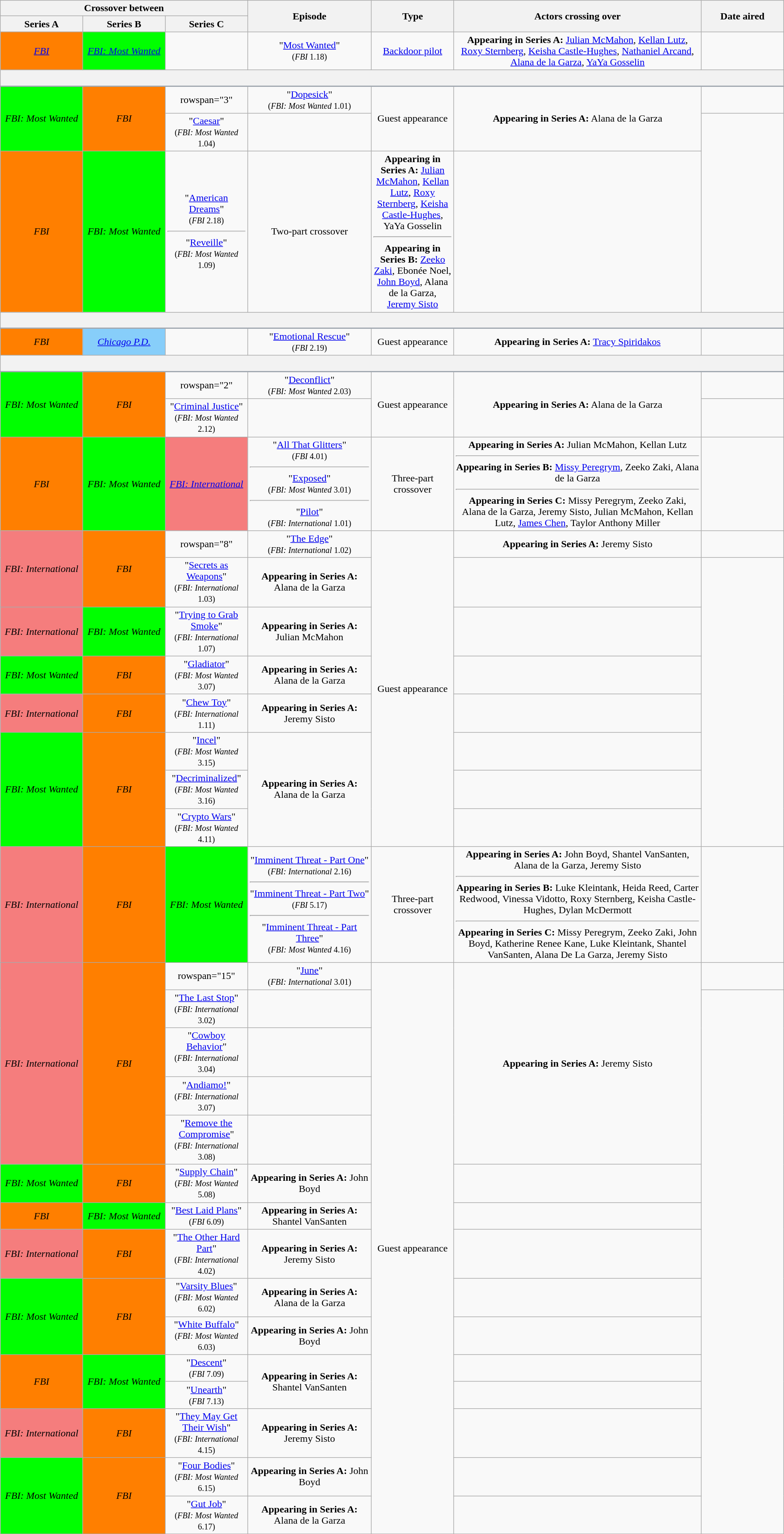<table class="wikitable" width="100%" style="text-align:center;">
<tr>
<th colspan="3" width="30%">Crossover between</th>
<th rowspan="2" width="15%">Episode</th>
<th rowspan="2" width="10%">Type</th>
<th rowspan="2" width="30%">Actors crossing over</th>
<th rowspan="2" width="10%">Date aired</th>
</tr>
<tr>
<th width="10%">Series A</th>
<th width="10%">Series B</th>
<th width="10%">Series C</th>
</tr>
<tr>
<td bgcolor=#FF7F00><em><a href='#'>FBI</a></em></td>
<td bgcolor=#00FF00><em><a href='#'>FBI: Most Wanted</a></em></td>
<td></td>
<td>"<a href='#'>Most Wanted</a>"<br><small>(<em>FBI</em> 1.18)</small></td>
<td><a href='#'>Backdoor pilot</a></td>
<td><strong>Appearing in Series A:</strong> <a href='#'>Julian McMahon</a>, <a href='#'>Kellan Lutz</a>, <a href='#'>Roxy Sternberg</a>, <a href='#'>Keisha Castle-Hughes</a>, <a href='#'>Nathaniel Arcand</a>, <a href='#'>Alana de la Garza</a>, <a href='#'>YaYa Gosselin</a></td>
<td></td>
</tr>
<tr>
<td colspan="7" bgcolor=#F2F2F2 style="text-align:left; border-bottom:2px solid #a2a9b1"><br></td>
</tr>
<tr>
<td rowspan="2" style="background:#00FF00;"><em>FBI: Most Wanted</em></td>
<td rowspan="2" style="background:#FF7F00;"><em>FBI</em></td>
<td>rowspan="3" </td>
<td>"<a href='#'>Dopesick</a>"<br><small>(<em>FBI: Most Wanted</em> 1.01)</small></td>
<td rowspan="2">Guest appearance</td>
<td rowspan="2"><strong>Appearing in Series A:</strong> Alana de la Garza</td>
<td><br></td>
</tr>
<tr>
<td>"<a href='#'>Caesar</a>"<br><small>(<em>FBI: Most Wanted</em> 1.04)</small></td>
<td><br></td>
</tr>
<tr>
<td style="background:#FF7F00;"><em>FBI</em></td>
<td style="background:#00FF00;"><em>FBI: Most Wanted</em></td>
<td>"<a href='#'>American Dreams</a>"<br><small>(<em>FBI</em> 2.18)</small><hr> "<a href='#'>Reveille</a>"<br><small>(<em>FBI: Most Wanted</em> 1.09)</small></td>
<td>Two-part crossover</td>
<td><strong>Appearing in Series A:</strong> <a href='#'>Julian McMahon</a>, <a href='#'>Kellan Lutz</a>, <a href='#'>Roxy Sternberg</a>, <a href='#'>Keisha Castle-Hughes</a>, YaYa Gosselin <hr><strong>Appearing in Series B:</strong> <a href='#'>Zeeko Zaki</a>, Ebonée Noel, <a href='#'>John Boyd</a>, Alana de la Garza, <a href='#'>Jeremy Sisto</a></td>
<td></td>
</tr>
<tr>
<td colspan="7" bgcolor=#F2F2F2 style="text-align:left; border-bottom:2px solid #a2a9b1"><br></td>
</tr>
<tr>
<td style="background:#FF7F00;"><em>FBI</em></td>
<td style="background:#87cefa;"><em><a href='#'>Chicago P.D.</a></em></td>
<td></td>
<td>"<a href='#'>Emotional Rescue</a>"<br><small>(<em>FBI</em> 2.19)</small></td>
<td>Guest appearance</td>
<td><strong>Appearing in Series A:</strong> <a href='#'>Tracy Spiridakos</a></td>
<td></td>
</tr>
<tr>
<td colspan="7" bgcolor=#F2F2F2 style="text-align:left; border-bottom:2px solid #a2a9b1"><br></td>
</tr>
<tr>
<td rowspan="2" style="background:#00FF00;"><em>FBI: Most Wanted</em></td>
<td rowspan="2" style="background:#FF7F00;"><em>FBI</em></td>
<td>rowspan="2" </td>
<td>"<a href='#'>Deconflict</a>"<br><small>(<em>FBI: Most Wanted</em> 2.03)</small></td>
<td rowspan="2">Guest appearance</td>
<td rowspan="2"><strong>Appearing in Series A:</strong> Alana de la Garza</td>
<td><br></td>
</tr>
<tr>
<td>"<a href='#'>Criminal Justice</a>"<br><small>(<em>FBI: Most Wanted</em> 2.12)</small></td>
<td><br></td>
</tr>
<tr>
<td style="background:#FF7F00;"><em>FBI</em></td>
<td style="background:#00FF00;"><em>FBI: Most Wanted</em></td>
<td style="background:#F57D7D"><em><a href='#'>FBI: International</a></em></td>
<td>"<a href='#'>All That Glitters</a>"<br><small>(<em>FBI</em> 4.01)</small><hr> "<a href='#'>Exposed</a>"<br><small>(<em>FBI: Most Wanted</em> 3.01)</small><hr> "<a href='#'>Pilot</a>"<br><small>(<em>FBI: International</em> 1.01)</small></td>
<td>Three-part crossover</td>
<td><strong>Appearing in Series A:</strong> Julian McMahon, Kellan Lutz <hr><strong>Appearing in Series B:</strong> <a href='#'>Missy Peregrym</a>, Zeeko Zaki, Alana de la Garza <hr><strong>Appearing in Series C:</strong> Missy Peregrym, Zeeko Zaki, Alana de la Garza, Jeremy Sisto, Julian McMahon, Kellan Lutz, <a href='#'>James Chen</a>, Taylor Anthony Miller</td>
<td><br></td>
</tr>
<tr>
<td rowspan="2" style="background:#F57D7D;"><em>FBI: International</em></td>
<td rowspan="2" style="background:#FF7F00;"><em>FBI</em></td>
<td>rowspan="8" </td>
<td>"<a href='#'>The Edge</a>"<br><small>(<em>FBI: International</em> 1.02)</small></td>
<td rowspan="8">Guest appearance</td>
<td><strong>Appearing in Series A:</strong> Jeremy Sisto</td>
<td><br></td>
</tr>
<tr>
<td>"<a href='#'>Secrets as Weapons</a>"<br><small>(<em>FBI: International</em> 1.03)</small></td>
<td><strong>Appearing in Series A:</strong> Alana de la Garza</td>
<td><br></td>
</tr>
<tr>
<td style="background:#F57D7D;"><em>FBI: International</em></td>
<td style="background:#00FF00;"><em>FBI: Most Wanted</em></td>
<td>"<a href='#'>Trying to Grab Smoke</a>"<br><small>(<em>FBI: International</em> 1.07)</small></td>
<td><strong>Appearing in Series A:</strong> Julian McMahon</td>
<td><br></td>
</tr>
<tr>
<td style="background:#00FF00;"><em>FBI: Most Wanted</em></td>
<td style="background:#FF7F00;"><em>FBI</em></td>
<td>"<a href='#'>Gladiator</a>"<br><small>(<em>FBI: Most Wanted</em> 3.07)</small></td>
<td><strong>Appearing in Series A:</strong> Alana de la Garza</td>
<td><br></td>
</tr>
<tr>
<td style="background:#F57D7D;"><em>FBI: International</em></td>
<td style="background:#FF7F00;"><em>FBI</em></td>
<td>"<a href='#'>Chew Toy</a>"<br><small>(<em>FBI: International</em> 1.11)</small></td>
<td><strong>Appearing in Series A:</strong> Jeremy Sisto</td>
<td><br></td>
</tr>
<tr>
<td rowspan="3" style="background:#00FF00;"><em>FBI: Most Wanted</em></td>
<td rowspan="3" style="background:#FF7F00;"><em>FBI</em></td>
<td>"<a href='#'>Incel</a>"<br><small>(<em>FBI: Most Wanted</em> 3.15)</small></td>
<td rowspan="3"><strong>Appearing in Series A:</strong> Alana de la Garza</td>
<td><br></td>
</tr>
<tr>
<td>"<a href='#'>Decriminalized</a>"<br><small>(<em>FBI: Most Wanted</em> 3.16)</small></td>
<td><br></td>
</tr>
<tr>
<td>"<a href='#'>Crypto Wars</a>"<br><small>(<em>FBI: Most Wanted</em> 4.11)</small></td>
<td><br></td>
</tr>
<tr>
<td style="background:#F57D7D"><em>FBI: International</em></td>
<td style="background:#FF7F00;"><em>FBI</em></td>
<td style="background:#00FF00;"><em>FBI: Most Wanted</em></td>
<td>"<a href='#'>Imminent Threat - Part One</a>"<br><small>(<em>FBI: International</em> 2.16)</small><hr>"<a href='#'>Imminent Threat - Part Two</a>"<br><small>(<em>FBI</em> 5.17)</small><hr>"<a href='#'>Imminent Threat - Part Three</a>"<br><small>(<em>FBI: Most Wanted</em> 4.16)</small></td>
<td>Three-part crossover</td>
<td><strong>Appearing in Series A:</strong> John Boyd, Shantel VanSanten, Alana de la Garza, Jeremy Sisto <hr><strong>Appearing in Series B:</strong> Luke Kleintank, Heida Reed, Carter Redwood, Vinessa Vidotto, Roxy Sternberg, Keisha Castle-Hughes, Dylan McDermott<hr><strong>Appearing in Series C:</strong> Missy Peregrym, Zeeko Zaki, John Boyd, Katherine Renee Kane, Luke Kleintank, Shantel VanSanten, Alana De La Garza, Jeremy Sisto</td>
<td></td>
</tr>
<tr>
<td rowspan="5" style="background:#F57D7D;"><em>FBI: International</em></td>
<td rowspan="5" style="background:#FF7F00;"><em>FBI</em></td>
<td>rowspan="15" </td>
<td>"<a href='#'>June</a>"<br><small>(<em>FBI: International</em> 3.01)</small></td>
<td rowspan="15">Guest appearance</td>
<td rowspan="5"><strong>Appearing in Series A:</strong> Jeremy Sisto</td>
<td><br></td>
</tr>
<tr>
<td>"<a href='#'>The Last Stop</a>"<br><small>(<em>FBI: International</em> 3.02)</small></td>
<td><br></td>
</tr>
<tr>
<td>"<a href='#'>Cowboy Behavior</a>"<br><small>(<em>FBI: International </em>3.04)</small></td>
<td><br></td>
</tr>
<tr>
<td>"<a href='#'>Andiamo!</a>"<br><small>(<em>FBI: International </em>3.07)</small></td>
<td><br></td>
</tr>
<tr>
<td>"<a href='#'>Remove the Compromise</a>"<br><small>(<em>FBI: International </em>3.08)</small></td>
<td><br></td>
</tr>
<tr>
<td rowspan="1" style="background:#00FF00;"><em>FBI: Most Wanted</em></td>
<td rowspan="1" style="background:#FF7F00;"><em>FBI</em></td>
<td>"<a href='#'>Supply Chain</a>"<br><small>(<em>FBI: Most Wanted</em> 5.08)</small></td>
<td><strong>Appearing in Series A:</strong> John Boyd</td>
<td><br></td>
</tr>
<tr>
<td rowspan="1" style="background:#FF7F00;"><em>FBI</em></td>
<td rowspan="1" style="background:#00FF00;"><em>FBI: Most Wanted</em></td>
<td>"<a href='#'>Best Laid Plans</a>"<br><small>(<em>FBI</em> 6.09)</small></td>
<td><strong>Appearing in Series A:</strong> Shantel VanSanten</td>
<td></td>
</tr>
<tr>
<td rowspan="1" style="background:#F57D7D;"><em>FBI: International</em></td>
<td rowspan="1" style="background:#FF7F00;"><em>FBI</em></td>
<td>"<a href='#'>The Other Hard Part</a>"<br><small>(<em>FBI: International</em> 4.02)</small></td>
<td rowspan="1"><strong>Appearing in Series A:</strong> Jeremy Sisto</td>
<td></td>
</tr>
<tr>
<td rowspan="2" style="background:#00FF00;"><em>FBI: Most Wanted</em></td>
<td rowspan="2" style="background:#FF7F00;"><em>FBI</em></td>
<td>"<a href='#'>Varsity Blues</a>"<br><small>(<em>FBI: Most Wanted</em> 6.02)</small></td>
<td><strong>Appearing in Series A:</strong> Alana de la Garza</td>
<td></td>
</tr>
<tr>
<td>"<a href='#'>White Buffalo</a>"<br><small>(<em>FBI: Most Wanted</em> 6.03)</small></td>
<td><strong>Appearing in Series A:</strong> John Boyd</td>
<td></td>
</tr>
<tr>
<td rowspan="2" style="background:#FF7F00;"><em>FBI</em></td>
<td rowspan="2" style="background:#00FF00;"><em>FBI: Most Wanted</em></td>
<td>"<a href='#'>Descent</a>"<br><small>(<em>FBI</em> 7.09)</small></td>
<td rowspan="2"><strong>Appearing in Series A:</strong> Shantel VanSanten</td>
<td></td>
</tr>
<tr>
<td>"<a href='#'>Unearth</a>"<br><small>(<em>FBI</em> 7.13)</small></td>
<td></td>
</tr>
<tr>
<td rowspan="1" style="background:#F57D7D;"><em>FBI: International</em></td>
<td rowspan="1" style="background:#FF7F00;"><em>FBI</em></td>
<td>"<a href='#'>They May Get Their Wish</a>"<br><small>(<em>FBI: International</em> 4.15)</small></td>
<td rowspan="1"><strong>Appearing in Series A:</strong> Jeremy Sisto</td>
<td></td>
</tr>
<tr>
<td rowspan="2" style="background:#00FF00;"><em>FBI: Most Wanted</em></td>
<td rowspan="2" style="background:#FF7F00;"><em>FBI</em></td>
<td>"<a href='#'>Four Bodies</a>"<br><small>(<em>FBI: Most Wanted</em> 6.15)</small></td>
<td><strong>Appearing in Series A:</strong> John Boyd</td>
<td></td>
</tr>
<tr>
<td>"<a href='#'>Gut Job</a>"<br><small>(<em>FBI: Most Wanted</em> 6.17)</small></td>
<td><strong>Appearing in Series A:</strong> Alana de la Garza</td>
<td></td>
</tr>
<tr>
</tr>
</table>
